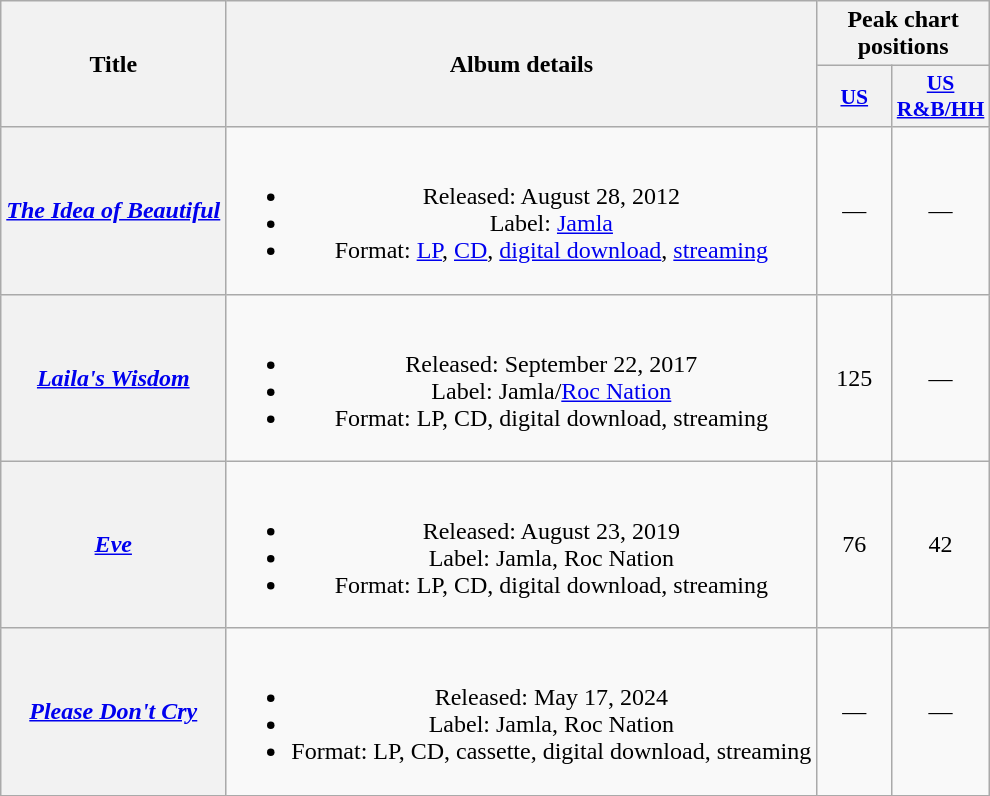<table class="wikitable plainrowheaders" style="text-align:center;">
<tr>
<th rowspan="2">Title</th>
<th rowspan="2">Album details</th>
<th colspan="2">Peak chart positions</th>
</tr>
<tr>
<th scope="col" style="width:3em;font-size:90%;"><a href='#'>US</a><br></th>
<th scope="col" style="width:3em;font-size:90%;"><a href='#'>US<br>R&B/HH</a><br></th>
</tr>
<tr>
<th scope="row"><em><a href='#'>The Idea of Beautiful</a></em></th>
<td><br><ul><li>Released: August 28, 2012</li><li>Label: <a href='#'>Jamla</a></li><li>Format: <a href='#'>LP</a>, <a href='#'>CD</a>, <a href='#'>digital download</a>, <a href='#'>streaming</a></li></ul></td>
<td>—</td>
<td>—</td>
</tr>
<tr>
<th scope="row"><em><a href='#'>Laila's Wisdom</a></em></th>
<td><br><ul><li>Released: September 22, 2017</li><li>Label: Jamla/<a href='#'>Roc Nation</a></li><li>Format: LP, CD, digital download, streaming</li></ul></td>
<td>125</td>
<td>—</td>
</tr>
<tr>
<th scope="row"><em><a href='#'>Eve</a></em></th>
<td><br><ul><li>Released: August 23, 2019</li><li>Label: Jamla, Roc Nation</li><li>Format: LP, CD, digital download, streaming</li></ul></td>
<td>76</td>
<td>42</td>
</tr>
<tr>
<th scope="row"><em><a href='#'>Please Don't Cry</a></em></th>
<td><br><ul><li>Released: May 17, 2024</li><li>Label: Jamla, Roc Nation</li><li>Format: LP, CD, cassette, digital download, streaming</li></ul></td>
<td>—</td>
<td>—</td>
</tr>
<tr>
</tr>
</table>
